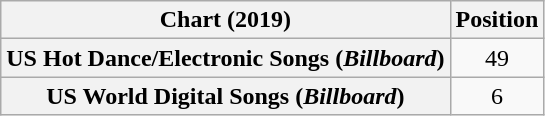<table class="wikitable plainrowheaders" style="text-align:center">
<tr>
<th>Chart (2019)</th>
<th>Position</th>
</tr>
<tr>
<th scope="row">US Hot Dance/Electronic Songs (<em>Billboard</em>)</th>
<td>49</td>
</tr>
<tr>
<th scope="row">US World Digital Songs (<em>Billboard</em>)</th>
<td>6</td>
</tr>
</table>
